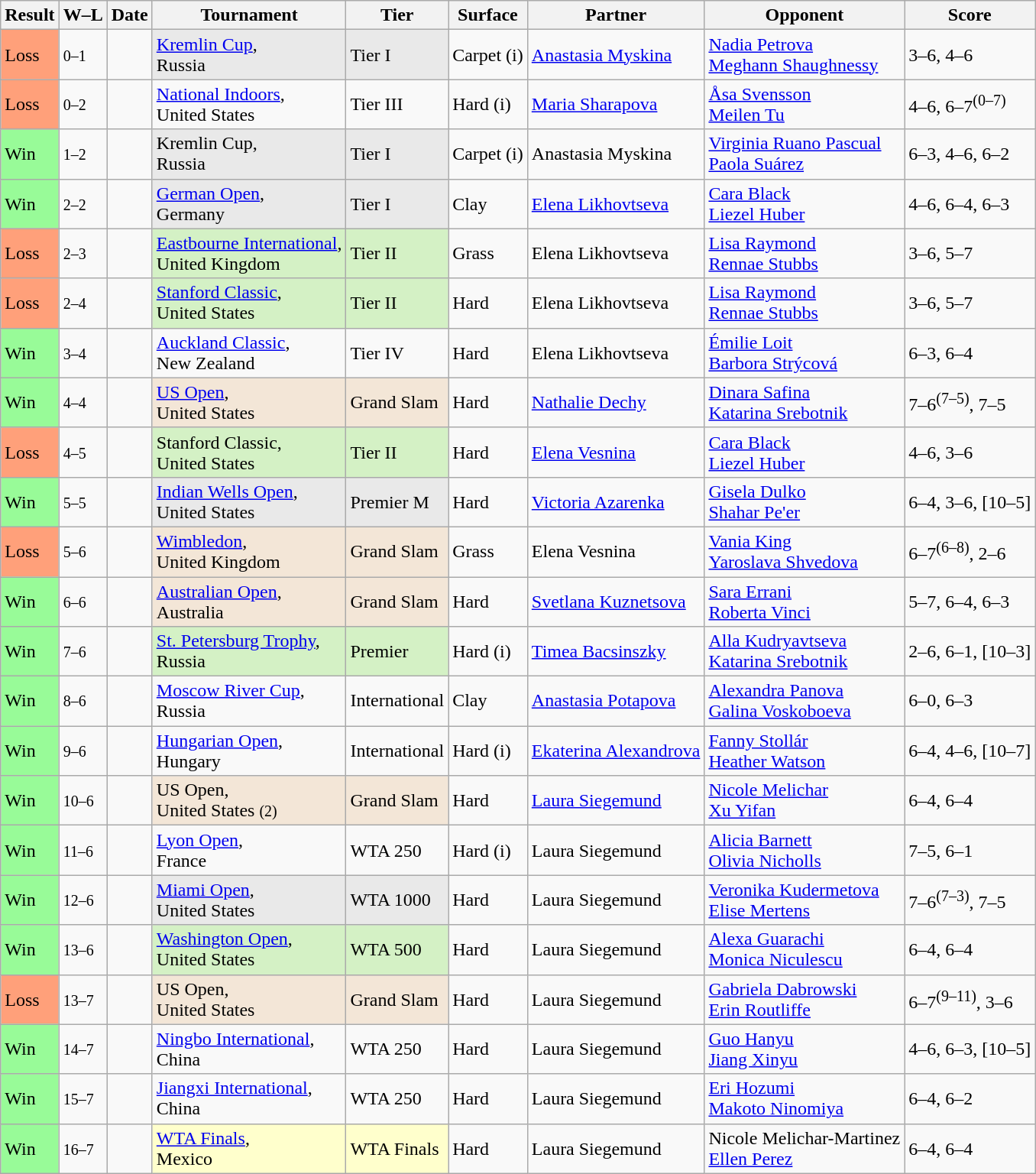<table class="sortable wikitable nowrap">
<tr>
<th>Result</th>
<th class="unsortable">W–L</th>
<th>Date</th>
<th>Tournament</th>
<th>Tier</th>
<th>Surface</th>
<th>Partner</th>
<th>Opponent</th>
<th class="unsortable">Score</th>
</tr>
<tr>
<td bgcolor=FFA07A>Loss</td>
<td><small>0–1</small></td>
<td><a href='#'></a></td>
<td bgcolor=#e9e9e9><a href='#'>Kremlin Cup</a>, <br> Russia</td>
<td bgcolor=#e9e9e9>Tier I</td>
<td>Carpet (i)</td>
<td> <a href='#'>Anastasia Myskina</a></td>
<td> <a href='#'>Nadia Petrova</a> <br>  <a href='#'>Meghann Shaughnessy</a></td>
<td>3–6, 4–6</td>
</tr>
<tr>
<td bgcolor=FFA07A>Loss</td>
<td><small>0–2</small></td>
<td></td>
<td><a href='#'>National Indoors</a>, <br> United States</td>
<td>Tier III</td>
<td>Hard (i)</td>
<td> <a href='#'>Maria Sharapova</a></td>
<td> <a href='#'>Åsa Svensson</a> <br>  <a href='#'>Meilen Tu</a></td>
<td>4–6, 6–7<sup>(0–7)</sup></td>
</tr>
<tr>
<td bgcolor=98FB98>Win</td>
<td><small>1–2</small></td>
<td><a href='#'></a></td>
<td bgcolor=#e9e9e9>Kremlin Cup, <br> Russia</td>
<td bgcolor=#e9e9e9>Tier I</td>
<td>Carpet (i)</td>
<td> Anastasia Myskina</td>
<td> <a href='#'>Virginia Ruano Pascual</a> <br>  <a href='#'>Paola Suárez</a></td>
<td>6–3, 4–6, 6–2</td>
</tr>
<tr>
<td bgcolor=98FB98>Win</td>
<td><small>2–2</small></td>
<td><a href='#'></a></td>
<td bgcolor=#e9e9e9><a href='#'>German Open</a>, <br> Germany</td>
<td bgcolor=#e9e9e9>Tier I</td>
<td>Clay</td>
<td> <a href='#'>Elena Likhovtseva</a></td>
<td> <a href='#'>Cara Black</a> <br>  <a href='#'>Liezel Huber</a></td>
<td>4–6, 6–4, 6–3</td>
</tr>
<tr>
<td bgcolor=FFA07A>Loss</td>
<td><small>2–3</small></td>
<td><a href='#'></a></td>
<td bgcolor=#d4f1c5><a href='#'>Eastbourne International</a>, <br> United Kingdom</td>
<td bgcolor=#d4f1c5>Tier II</td>
<td>Grass</td>
<td> Elena Likhovtseva</td>
<td> <a href='#'>Lisa Raymond</a> <br>  <a href='#'>Rennae Stubbs</a></td>
<td>3–6, 5–7</td>
</tr>
<tr>
<td bgcolor=FFA07A>Loss</td>
<td><small>2–4</small></td>
<td><a href='#'></a></td>
<td bgcolor=#d4f1c5><a href='#'>Stanford Classic</a>, <br> United States</td>
<td bgcolor=#d4f1c5>Tier II</td>
<td>Hard</td>
<td> Elena Likhovtseva</td>
<td> <a href='#'>Lisa Raymond</a> <br>  <a href='#'>Rennae Stubbs</a></td>
<td>3–6, 5–7</td>
</tr>
<tr>
<td bgcolor=98FB98>Win</td>
<td><small>3–4</small></td>
<td><a href='#'></a></td>
<td><a href='#'>Auckland Classic</a>, <br> New Zealand</td>
<td>Tier IV</td>
<td>Hard</td>
<td> Elena Likhovtseva</td>
<td> <a href='#'>Émilie Loit</a> <br>  <a href='#'>Barbora Strýcová</a></td>
<td>6–3, 6–4</td>
</tr>
<tr>
<td bgcolor=98FB98>Win</td>
<td><small>4–4</small></td>
<td><a href='#'></a></td>
<td bgcolor=#f3e6d7><a href='#'>US Open</a>, <br> United States</td>
<td bgcolor=#f3e6d7>Grand Slam</td>
<td>Hard</td>
<td> <a href='#'>Nathalie Dechy</a></td>
<td> <a href='#'>Dinara Safina</a> <br>  <a href='#'>Katarina Srebotnik</a></td>
<td>7–6<sup>(7–5)</sup>, 7–5</td>
</tr>
<tr>
<td bgcolor=FFA07A>Loss</td>
<td><small>4–5</small></td>
<td><a href='#'></a></td>
<td bgcolor=#d4f1c5>Stanford Classic, <br> United States</td>
<td bgcolor=#d4f1c5>Tier II</td>
<td>Hard</td>
<td> <a href='#'>Elena Vesnina</a></td>
<td> <a href='#'>Cara Black</a> <br>  <a href='#'>Liezel Huber</a></td>
<td>4–6, 3–6</td>
</tr>
<tr>
<td bgcolor=98FB98>Win</td>
<td><small>5–5</small></td>
<td><a href='#'></a></td>
<td bgcolor=#e9e9e9><a href='#'>Indian Wells Open</a>, <br> United States</td>
<td bgcolor=#e9e9e9>Premier M</td>
<td>Hard</td>
<td> <a href='#'>Victoria Azarenka</a></td>
<td> <a href='#'>Gisela Dulko</a> <br>  <a href='#'>Shahar Pe'er</a></td>
<td>6–4, 3–6, [10–5]</td>
</tr>
<tr>
<td bgcolor=FFA07A>Loss</td>
<td><small>5–6</small></td>
<td><a href='#'></a></td>
<td bgcolor=#f3e6d7><a href='#'>Wimbledon</a>, <br> United Kingdom</td>
<td bgcolor=#f3e6d7>Grand Slam</td>
<td>Grass</td>
<td> Elena Vesnina</td>
<td> <a href='#'>Vania King</a> <br>  <a href='#'>Yaroslava Shvedova</a></td>
<td>6–7<sup>(6–8)</sup>, 2–6</td>
</tr>
<tr>
<td bgcolor=98FB98>Win</td>
<td><small>6–6</small></td>
<td><a href='#'></a></td>
<td bgcolor=#f3e6d7><a href='#'>Australian Open</a>, <br> Australia</td>
<td bgcolor=#f3e6d7>Grand Slam</td>
<td>Hard</td>
<td> <a href='#'>Svetlana Kuznetsova</a></td>
<td> <a href='#'>Sara Errani</a> <br>  <a href='#'>Roberta Vinci</a></td>
<td>5–7, 6–4, 6–3</td>
</tr>
<tr>
<td bgcolor=98FB98>Win</td>
<td><small>7–6</small></td>
<td><a href='#'></a></td>
<td bgcolor=d4f1c5><a href='#'>St. Petersburg Trophy</a>, <br> Russia</td>
<td bgcolor=d4f1c5>Premier</td>
<td>Hard (i)</td>
<td> <a href='#'>Timea Bacsinszky</a></td>
<td> <a href='#'>Alla Kudryavtseva</a> <br>  <a href='#'>Katarina Srebotnik</a></td>
<td>2–6, 6–1, [10–3]</td>
</tr>
<tr>
<td bgcolor=98FB98>Win</td>
<td><small>8–6</small></td>
<td><a href='#'></a></td>
<td><a href='#'>Moscow River Cup</a>, <br> Russia</td>
<td>International</td>
<td>Clay</td>
<td> <a href='#'>Anastasia Potapova</a></td>
<td> <a href='#'>Alexandra Panova</a> <br>  <a href='#'>Galina Voskoboeva</a></td>
<td>6–0, 6–3</td>
</tr>
<tr>
<td bgcolor=98FB98>Win</td>
<td><small>9–6</small></td>
<td><a href='#'></a></td>
<td><a href='#'>Hungarian Open</a>, <br> Hungary</td>
<td>International</td>
<td>Hard (i)</td>
<td> <a href='#'>Ekaterina Alexandrova</a></td>
<td> <a href='#'>Fanny Stollár</a> <br>  <a href='#'>Heather Watson</a></td>
<td>6–4, 4–6, [10–7]</td>
</tr>
<tr>
<td bgcolor=98FB98>Win</td>
<td><small>10–6</small></td>
<td><a href='#'></a></td>
<td bgcolor=f3e6d7>US Open, <br> United States <small>(2)</small></td>
<td bgcolor=#f3e6d7>Grand Slam</td>
<td>Hard</td>
<td> <a href='#'>Laura Siegemund</a></td>
<td> <a href='#'>Nicole Melichar</a> <br>  <a href='#'>Xu Yifan</a></td>
<td>6–4, 6–4</td>
</tr>
<tr>
<td bgcolor=98FB98>Win</td>
<td><small>11–6</small></td>
<td><a href='#'></a></td>
<td><a href='#'>Lyon Open</a>, <br> France</td>
<td>WTA 250</td>
<td>Hard (i)</td>
<td> Laura Siegemund</td>
<td> <a href='#'>Alicia Barnett</a> <br>  <a href='#'>Olivia Nicholls</a></td>
<td>7–5, 6–1</td>
</tr>
<tr>
<td bgcolor=98FB98>Win</td>
<td><small>12–6</small></td>
<td><a href='#'></a></td>
<td bgcolor=#e9e9e9><a href='#'>Miami Open</a>, <br> United States</td>
<td bgcolor=#e9e9e9>WTA 1000</td>
<td>Hard</td>
<td> Laura Siegemund</td>
<td> <a href='#'>Veronika Kudermetova</a> <br>  <a href='#'>Elise Mertens</a></td>
<td>7–6<sup>(7–3)</sup>, 7–5</td>
</tr>
<tr>
<td bgcolor=98FB98>Win</td>
<td><small>13–6</small></td>
<td><a href='#'></a></td>
<td bgcolor=d4f1c5><a href='#'>Washington Open</a>, <br> United States</td>
<td bgcolor=d4f1c5>WTA 500</td>
<td>Hard</td>
<td> Laura Siegemund</td>
<td> <a href='#'>Alexa Guarachi</a> <br>  <a href='#'>Monica Niculescu</a></td>
<td>6–4, 6–4</td>
</tr>
<tr>
<td bgcolor=FFA07A>Loss</td>
<td><small>13–7</small></td>
<td><a href='#'></a></td>
<td bgcolor=f3e6d7>US Open, <br> United States</td>
<td bgcolor=f3e6d7>Grand Slam</td>
<td>Hard</td>
<td> Laura Siegemund</td>
<td> <a href='#'>Gabriela Dabrowski</a> <br>  <a href='#'>Erin Routliffe</a></td>
<td>6–7<sup>(9–11)</sup>, 3–6</td>
</tr>
<tr>
<td bgcolor=98FB98>Win</td>
<td><small>14–7</small></td>
<td><a href='#'></a></td>
<td><a href='#'>Ningbo International</a>, <br> China</td>
<td>WTA 250</td>
<td>Hard</td>
<td> Laura Siegemund</td>
<td> <a href='#'>Guo Hanyu</a> <br>  <a href='#'>Jiang Xinyu</a></td>
<td>4–6, 6–3, [10–5]</td>
</tr>
<tr>
<td bgcolor=98FB98>Win</td>
<td><small>15–7</small></td>
<td><a href='#'></a></td>
<td><a href='#'>Jiangxi International</a>, <br> China</td>
<td>WTA 250</td>
<td>Hard</td>
<td> Laura Siegemund</td>
<td> <a href='#'>Eri Hozumi</a> <br>  <a href='#'>Makoto Ninomiya</a></td>
<td>6–4, 6–2</td>
</tr>
<tr>
<td bgcolor=98FB98>Win</td>
<td><small>16–7</small></td>
<td><a href='#'></a></td>
<td bgcolor=ffffcc><a href='#'>WTA Finals</a>, <br> Mexico</td>
<td bgcolor=ffffcc>WTA Finals</td>
<td>Hard</td>
<td> Laura Siegemund</td>
<td> Nicole Melichar-Martinez <br>  <a href='#'>Ellen Perez</a></td>
<td>6–4, 6–4</td>
</tr>
</table>
